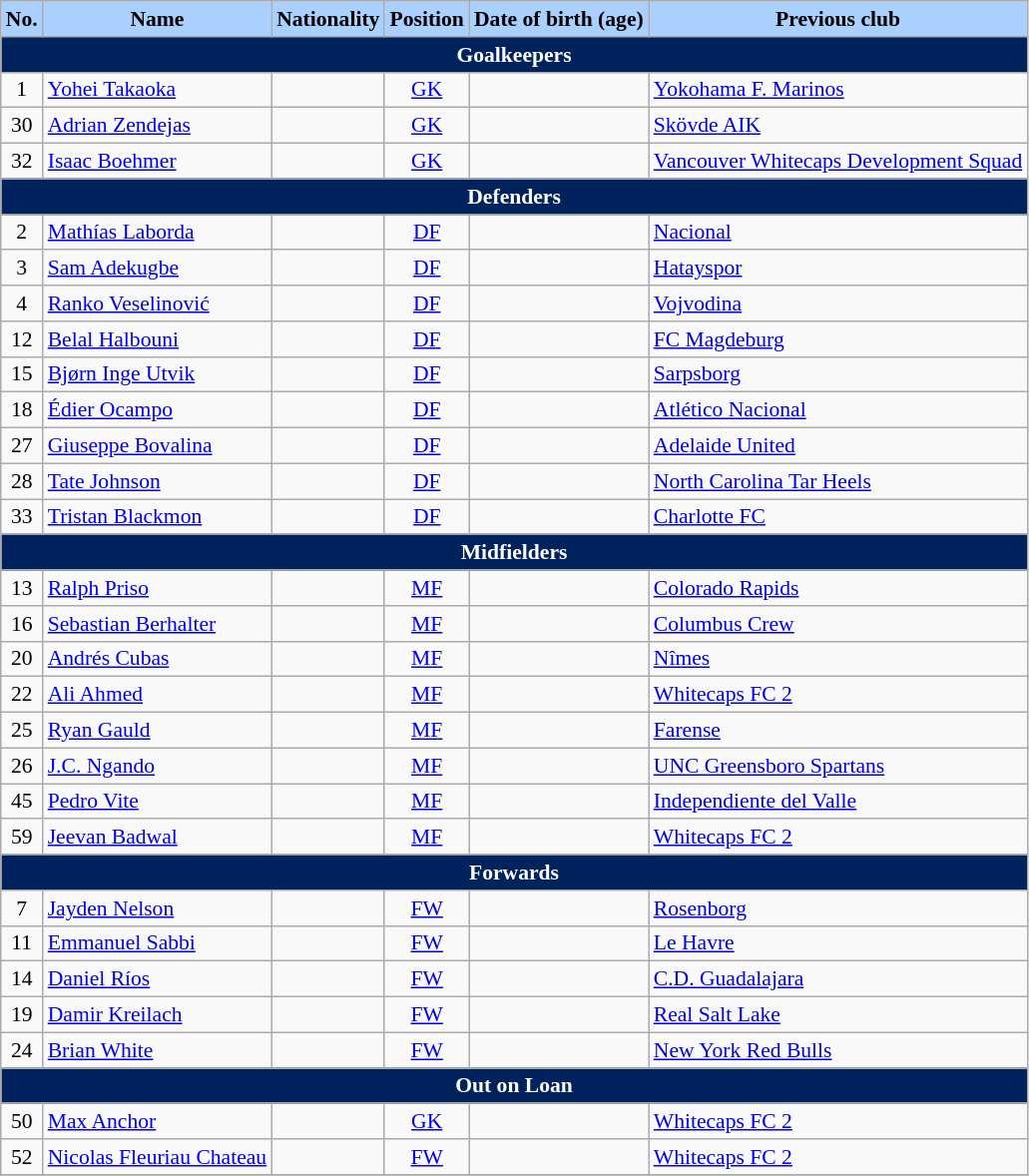<table class="wikitable"  style="text-align:left; font-size:90%;">
<tr>
<th style="background:#AAD0FF; color:black; text-align:center;">No.</th>
<th style="background:#AAD0FF; color:black; text-align:center;">Name</th>
<th style="background:#AAD0FF; color:black; text-align:center;">Nationality</th>
<th style="background:#AAD0FF; color:black; text-align:center;">Position</th>
<th style="background:#AAD0FF; color:black; text-align:center;">Date of birth (age)</th>
<th style="background:#AAD0FF; color:black; text-align:center;">Previous club</th>
</tr>
<tr>
<th colspan="6"  style="background:#00235D; color:white; text-align:center;">Goalkeepers</th>
</tr>
<tr>
<td style="text-align: center;">1</td>
<td><a href='#'>Yohei Takaoka</a></td>
<td style="text-align: center;"></td>
<td style="text-align: center;"><a href='#'>GK</a></td>
<td></td>
<td> <a href='#'>Yokohama F. Marinos</a></td>
</tr>
<tr>
<td style="text-align: center;">30</td>
<td><a href='#'>Adrian Zendejas</a></td>
<td style="text-align: center;"></td>
<td style="text-align: center;"><a href='#'>GK</a></td>
<td></td>
<td> <a href='#'>Skövde AIK</a></td>
</tr>
<tr>
<td style="text-align: center;">32</td>
<td><a href='#'>Isaac Boehmer</a></td>
<td style="text-align: center;"></td>
<td style="text-align: center;"><a href='#'>GK</a></td>
<td></td>
<td> <a href='#'>Vancouver Whitecaps Development Squad</a></td>
</tr>
<tr>
<th colspan="6"  style="background:#00235D; color:white; text-align:center;">Defenders</th>
</tr>
<tr>
<td style="text-align: center;">2</td>
<td><a href='#'>Mathías Laborda</a></td>
<td style="text-align: center;"></td>
<td style="text-align:center;"><a href='#'>DF</a></td>
<td></td>
<td> <a href='#'>Nacional</a></td>
</tr>
<tr>
<td style="text-align:center;">3</td>
<td><a href='#'>Sam Adekugbe</a></td>
<td style="text-align:center;"></td>
<td style="text-align:center;"><a href='#'>DF</a></td>
<td></td>
<td> <a href='#'>Hatayspor</a></td>
</tr>
<tr>
<td style="text-align:center;">4</td>
<td><a href='#'>Ranko Veselinović</a></td>
<td style="text-align:center;"></td>
<td style="text-align:center;"><a href='#'>DF</a></td>
<td></td>
<td> <a href='#'>Vojvodina</a></td>
</tr>
<tr>
<td style="text-align:center;">12</td>
<td><a href='#'>Belal Halbouni</a></td>
<td style="text-align:center;"></td>
<td style="text-align:center;"><a href='#'>DF</a></td>
<td></td>
<td> <a href='#'>FC Magdeburg</a></td>
</tr>
<tr>
<td style="text-align:center;">15</td>
<td><a href='#'>Bjørn Inge Utvik</a></td>
<td style="text-align:center;"></td>
<td style="text-align:center;"><a href='#'>DF</a></td>
<td></td>
<td> <a href='#'>Sarpsborg</a></td>
</tr>
<tr>
<td style="text-align: center;">18</td>
<td><a href='#'>Édier Ocampo</a></td>
<td style="text-align: center;"></td>
<td style="text-align:center;"><a href='#'>DF</a></td>
<td></td>
<td> <a href='#'>Atlético Nacional</a></td>
</tr>
<tr>
<td style="text-align: center;">27</td>
<td><a href='#'>Giuseppe Bovalina</a></td>
<td style="text-align: center;"></td>
<td style="text-align:center;"><a href='#'>DF</a></td>
<td></td>
<td> <a href='#'>Adelaide United</a></td>
</tr>
<tr>
<td style="text-align:center;">28</td>
<td><a href='#'>Tate Johnson</a></td>
<td style="text-align:center;"></td>
<td style="text-align:center;"><a href='#'>DF</a></td>
<td></td>
<td> <a href='#'>North Carolina Tar Heels</a></td>
</tr>
<tr>
<td style="text-align:center;">33</td>
<td><a href='#'>Tristan Blackmon</a></td>
<td style="text-align:center;"></td>
<td style="text-align:center;"><a href='#'>DF</a></td>
<td></td>
<td> <a href='#'>Charlotte FC</a></td>
</tr>
<tr>
<th colspan="6"  style="background:#00235D; color:white; text-align:center;">Midfielders</th>
</tr>
<tr>
<td style="text-align: center;">13</td>
<td><a href='#'>Ralph Priso</a></td>
<td style="text-align: center;"></td>
<td style="text-align:center;"><a href='#'>MF</a></td>
<td></td>
<td> <a href='#'>Colorado Rapids</a></td>
</tr>
<tr>
<td style="text-align:center;">16</td>
<td><a href='#'>Sebastian Berhalter</a></td>
<td style="text-align:center;"></td>
<td style="text-align:center;"><a href='#'>MF</a></td>
<td></td>
<td> <a href='#'>Columbus Crew</a></td>
</tr>
<tr>
<td style="text-align: center;">20</td>
<td><a href='#'>Andrés Cubas</a></td>
<td style="text-align: center;"></td>
<td style="text-align: center;"><a href='#'>MF</a></td>
<td></td>
<td> <a href='#'>Nîmes</a></td>
</tr>
<tr>
<td style="text-align: center;">22</td>
<td><a href='#'>Ali Ahmed</a></td>
<td style="text-align: center;"></td>
<td style="text-align:center;"><a href='#'>MF</a></td>
<td></td>
<td> <a href='#'>Whitecaps FC 2</a></td>
</tr>
<tr>
<td style="text-align: center;">25</td>
<td><a href='#'>Ryan Gauld</a></td>
<td style="text-align: center;"></td>
<td style="text-align: center;"><a href='#'>MF</a></td>
<td></td>
<td> <a href='#'>Farense</a></td>
</tr>
<tr>
<td style="text-align:center;">26</td>
<td><a href='#'>J.C. Ngando</a></td>
<td style="text-align:center;"></td>
<td style="text-align:center;"><a href='#'>MF</a></td>
<td></td>
<td> <a href='#'>UNC Greensboro Spartans</a></td>
</tr>
<tr>
<td style="text-align: center;">45</td>
<td><a href='#'>Pedro Vite</a></td>
<td style="text-align: center;"></td>
<td style="text-align: center;"><a href='#'>MF</a></td>
<td></td>
<td> <a href='#'>Independiente del Valle</a></td>
</tr>
<tr>
<td style="text-align: center;">59</td>
<td><a href='#'>Jeevan Badwal</a></td>
<td style="text-align: center;"></td>
<td style="text-align:center;"><a href='#'>MF</a></td>
<td></td>
<td> <a href='#'>Whitecaps FC 2</a></td>
</tr>
<tr>
<th colspan="6"  style="background:#00235D; color:white; text-align:center;">Forwards</th>
</tr>
<tr>
<td style="text-align: center;">7</td>
<td><a href='#'>Jayden Nelson</a></td>
<td style="text-align: center;"></td>
<td style="text-align: center;"><a href='#'>FW</a></td>
<td></td>
<td> <a href='#'>Rosenborg</a></td>
</tr>
<tr>
<td style="text-align: center;">11</td>
<td><a href='#'>Emmanuel Sabbi</a></td>
<td style="text-align: center;"></td>
<td style="text-align: center;"><a href='#'>FW</a></td>
<td></td>
<td> <a href='#'>Le Havre</a></td>
</tr>
<tr>
<td style="text-align: center;">14</td>
<td><a href='#'>Daniel Ríos</a></td>
<td style="text-align: center;"></td>
<td style="text-align: center;"><a href='#'>FW</a></td>
<td></td>
<td> <a href='#'>C.D. Guadalajara</a></td>
</tr>
<tr>
<td style="text-align: center;">19</td>
<td><a href='#'>Damir Kreilach</a></td>
<td style="text-align: center;"></td>
<td style="text-align:center;"><a href='#'>FW</a></td>
<td></td>
<td> <a href='#'>Real Salt Lake</a></td>
</tr>
<tr>
<td style="text-align: center;">24</td>
<td><a href='#'>Brian White</a></td>
<td style="text-align: center;"></td>
<td style="text-align: center;"><a href='#'>FW</a></td>
<td></td>
<td> <a href='#'>New York Red Bulls</a></td>
</tr>
<tr>
<th colspan="6"  style="background:#00235D; color:white; text-align:center;">Out on Loan</th>
</tr>
<tr>
<td style="text-align: center;">50</td>
<td><a href='#'>Max Anchor</a></td>
<td style="text-align: center;"></td>
<td style="text-align: center;"><a href='#'>GK</a></td>
<td></td>
<td> <a href='#'>Whitecaps FC 2</a></td>
</tr>
<tr>
<td style="text-align: center;">52</td>
<td><a href='#'>Nicolas Fleuriau Chateau</a></td>
<td style="text-align: center;"></td>
<td style="text-align: center;"><a href='#'>FW</a></td>
<td></td>
<td> <a href='#'>Whitecaps FC 2</a></td>
</tr>
<tr>
</tr>
</table>
